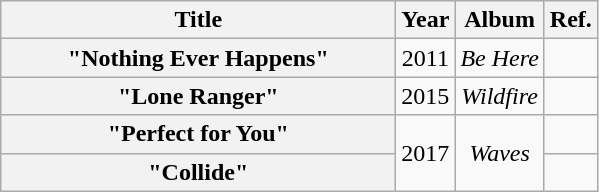<table class="wikitable plainrowheaders" style="text-align:center;" border="2">
<tr>
<th scope="col" style="width:16em;">Title</th>
<th scope="col" style="width:1em;">Year</th>
<th scope="col">Album</th>
<th>Ref.</th>
</tr>
<tr>
<th scope="row">"Nothing Ever Happens"</th>
<td>2011</td>
<td><em>Be Here</em></td>
<td></td>
</tr>
<tr>
<th scope="row">"Lone Ranger"</th>
<td>2015</td>
<td><em>Wildfire</em></td>
<td></td>
</tr>
<tr>
<th scope="row">"Perfect for You"</th>
<td rowspan="2">2017</td>
<td rowspan="2"><em>Waves</em></td>
<td></td>
</tr>
<tr>
<th scope="row">"Collide"</th>
<td></td>
</tr>
</table>
